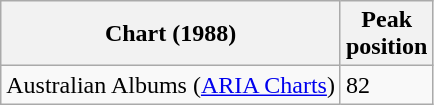<table class="wikitable">
<tr>
<th>Chart (1988)</th>
<th>Peak <br> position</th>
</tr>
<tr>
<td>Australian Albums (<a href='#'>ARIA Charts</a>) </td>
<td>82</td>
</tr>
</table>
